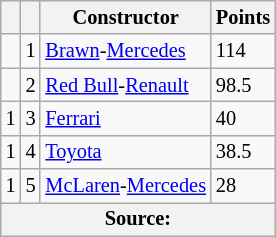<table class="wikitable" style="font-size: 85%;">
<tr>
<th></th>
<th></th>
<th>Constructor</th>
<th>Points</th>
</tr>
<tr>
<td></td>
<td align="center">1</td>
<td> <a href='#'>Brawn</a>-<a href='#'>Mercedes</a></td>
<td>114</td>
</tr>
<tr>
<td></td>
<td align="center">2</td>
<td> <a href='#'>Red Bull</a>-<a href='#'>Renault</a></td>
<td>98.5</td>
</tr>
<tr>
<td> 1</td>
<td align="center">3</td>
<td> <a href='#'>Ferrari</a></td>
<td>40</td>
</tr>
<tr>
<td> 1</td>
<td align="center">4</td>
<td> <a href='#'>Toyota</a></td>
<td>38.5</td>
</tr>
<tr>
<td> 1</td>
<td align="center">5</td>
<td> <a href='#'>McLaren</a>-<a href='#'>Mercedes</a></td>
<td>28</td>
</tr>
<tr>
<th colspan=4>Source:</th>
</tr>
</table>
